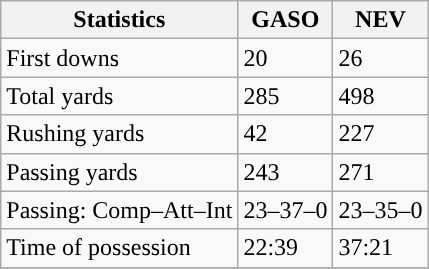<table class="wikitable" style="float: left;">
<tr>
<th>Statistics</th>
<th>GASO</th>
<th>NEV</th>
</tr>
<tr>
<td>First downs</td>
<td>20</td>
<td>26</td>
</tr>
<tr>
<td>Total yards</td>
<td>285</td>
<td>498</td>
</tr>
<tr>
<td>Rushing yards</td>
<td>42</td>
<td>227</td>
</tr>
<tr>
<td>Passing yards</td>
<td>243</td>
<td>271</td>
</tr>
<tr>
<td>Passing: Comp–Att–Int</td>
<td>23–37–0</td>
<td>23–35–0</td>
</tr>
<tr>
<td>Time of possession</td>
<td>22:39</td>
<td>37:21</td>
</tr>
<tr>
</tr>
</table>
